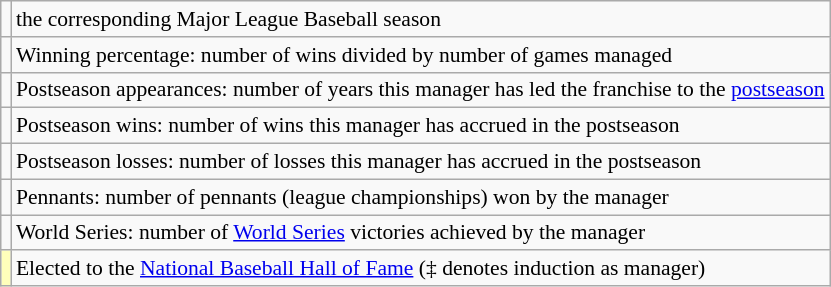<table class="wikitable" style="font-size:90%">
<tr>
<td></td>
<td>the corresponding Major League Baseball season</td>
</tr>
<tr>
<td></td>
<td>Winning percentage: number of wins divided by number of games managed</td>
</tr>
<tr>
<td></td>
<td>Postseason appearances: number of years this manager has led the franchise to the <a href='#'>postseason</a></td>
</tr>
<tr>
<td></td>
<td>Postseason wins: number of wins this manager has accrued in the postseason</td>
</tr>
<tr>
<td></td>
<td>Postseason losses: number of losses this manager has accrued in the postseason</td>
</tr>
<tr>
<td></td>
<td>Pennants: number of pennants (league championships) won by the manager</td>
</tr>
<tr>
<td></td>
<td>World Series: number of <a href='#'>World Series</a> victories achieved by the manager</td>
</tr>
<tr>
<td style="background:#ffb;"></td>
<td>Elected to the <a href='#'>National Baseball Hall of Fame</a> (‡ denotes induction as manager)</td>
</tr>
</table>
